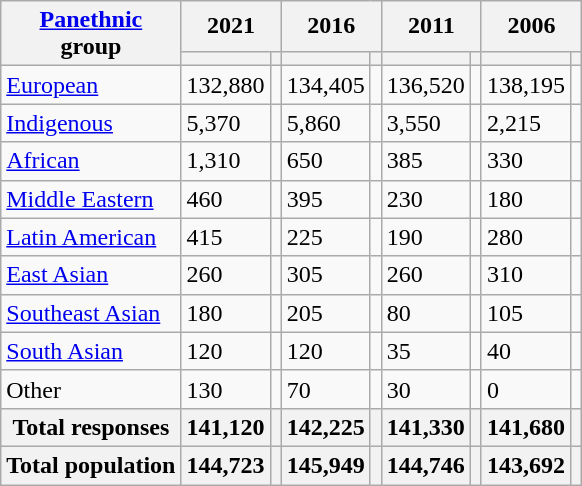<table class="wikitable collapsible sortable">
<tr>
<th rowspan="2"><a href='#'>Panethnic</a><br>group</th>
<th colspan="2">2021</th>
<th colspan="2">2016</th>
<th colspan="2">2011</th>
<th colspan="2">2006</th>
</tr>
<tr>
<th><a href='#'></a></th>
<th></th>
<th></th>
<th></th>
<th></th>
<th></th>
<th></th>
<th></th>
</tr>
<tr>
<td><a href='#'>European</a></td>
<td>132,880</td>
<td></td>
<td>134,405</td>
<td></td>
<td>136,520</td>
<td></td>
<td>138,195</td>
<td></td>
</tr>
<tr>
<td><a href='#'>Indigenous</a></td>
<td>5,370</td>
<td></td>
<td>5,860</td>
<td></td>
<td>3,550</td>
<td></td>
<td>2,215</td>
<td></td>
</tr>
<tr>
<td><a href='#'>African</a></td>
<td>1,310</td>
<td></td>
<td>650</td>
<td></td>
<td>385</td>
<td></td>
<td>330</td>
<td></td>
</tr>
<tr>
<td><a href='#'>Middle Eastern</a></td>
<td>460</td>
<td></td>
<td>395</td>
<td></td>
<td>230</td>
<td></td>
<td>180</td>
<td></td>
</tr>
<tr>
<td><a href='#'>Latin American</a></td>
<td>415</td>
<td></td>
<td>225</td>
<td></td>
<td>190</td>
<td></td>
<td>280</td>
<td></td>
</tr>
<tr>
<td><a href='#'>East Asian</a></td>
<td>260</td>
<td></td>
<td>305</td>
<td></td>
<td>260</td>
<td></td>
<td>310</td>
<td></td>
</tr>
<tr>
<td><a href='#'>Southeast Asian</a></td>
<td>180</td>
<td></td>
<td>205</td>
<td></td>
<td>80</td>
<td></td>
<td>105</td>
<td></td>
</tr>
<tr>
<td><a href='#'>South Asian</a></td>
<td>120</td>
<td></td>
<td>120</td>
<td></td>
<td>35</td>
<td></td>
<td>40</td>
<td></td>
</tr>
<tr>
<td>Other</td>
<td>130</td>
<td></td>
<td>70</td>
<td></td>
<td>30</td>
<td></td>
<td>0</td>
<td></td>
</tr>
<tr>
<th>Total responses</th>
<th>141,120</th>
<th></th>
<th>142,225</th>
<th></th>
<th>141,330</th>
<th></th>
<th>141,680</th>
<th></th>
</tr>
<tr>
<th>Total population</th>
<th>144,723</th>
<th></th>
<th>145,949</th>
<th></th>
<th>144,746</th>
<th></th>
<th>143,692</th>
<th></th>
</tr>
</table>
